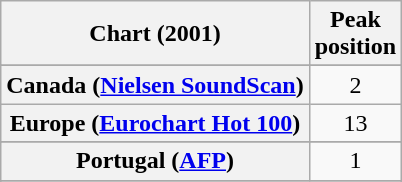<table class="wikitable sortable plainrowheaders" style="text-align:center">
<tr>
<th scope="col">Chart (2001)</th>
<th scope="col">Peak<br>position</th>
</tr>
<tr>
</tr>
<tr>
</tr>
<tr>
</tr>
<tr>
</tr>
<tr>
<th scope="row">Canada (<a href='#'>Nielsen SoundScan</a>)</th>
<td>2</td>
</tr>
<tr>
<th scope="row">Europe (<a href='#'>Eurochart Hot 100</a>)</th>
<td>13</td>
</tr>
<tr>
</tr>
<tr>
</tr>
<tr>
</tr>
<tr>
</tr>
<tr>
</tr>
<tr>
</tr>
<tr>
</tr>
<tr>
</tr>
<tr>
<th scope=row>Portugal (<a href='#'>AFP</a>)</th>
<td>1</td>
</tr>
<tr>
</tr>
<tr>
</tr>
<tr>
</tr>
<tr>
</tr>
</table>
